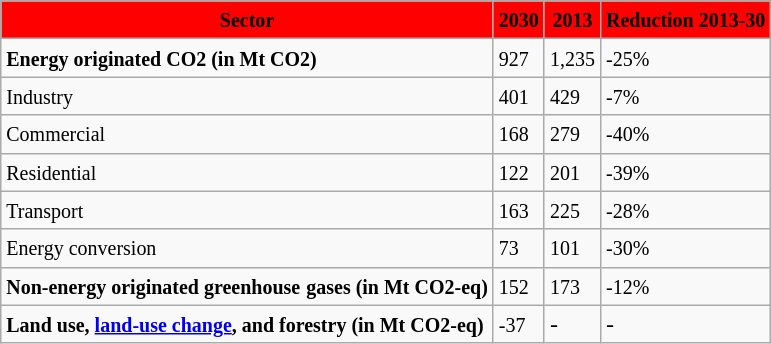<table class="wikitable">
<tr align="center" style="background:#FF0000;">
<td><small><strong>Sector</strong></small></td>
<td><small><strong>2030</strong></small></td>
<td><small><strong>2013</strong></small></td>
<td><small><strong>Reduction 2013-30</strong></small></td>
</tr>
<tr>
<td><small><strong>Energy originated CO2 (in Mt CO2)</strong></small></td>
<td><small>927</small></td>
<td><small>1,235</small></td>
<td><small>-25%</small></td>
</tr>
<tr>
<td><small>Industry</small></td>
<td><small>401</small></td>
<td><small>429</small></td>
<td><small>-7%</small></td>
</tr>
<tr>
<td><small>Commercial</small></td>
<td><small>168</small></td>
<td><small>279</small></td>
<td><small>-40%</small></td>
</tr>
<tr>
<td><small>Residential</small></td>
<td><small>122</small></td>
<td><small>201</small></td>
<td><small>-39%</small></td>
</tr>
<tr>
<td><small>Transport</small></td>
<td><small>163</small></td>
<td><small>225</small></td>
<td><small>-28%</small></td>
</tr>
<tr>
<td><small>Energy conversion</small></td>
<td><small>73</small></td>
<td><small>101</small></td>
<td><small>-30%</small></td>
</tr>
<tr>
<td><small><strong>Non-energy originated greenhouse</strong></small> <small><strong>gases (in Mt CO2-eq)</strong></small></td>
<td><small>152</small></td>
<td><small>173</small></td>
<td><small>-12%</small></td>
</tr>
<tr>
<td><small><strong>Land use, <a href='#'>land-use change</a>, and forestry (in Mt CO2-eq)</strong></small></td>
<td><small>-37</small></td>
<td>-</td>
<td>-</td>
</tr>
</table>
